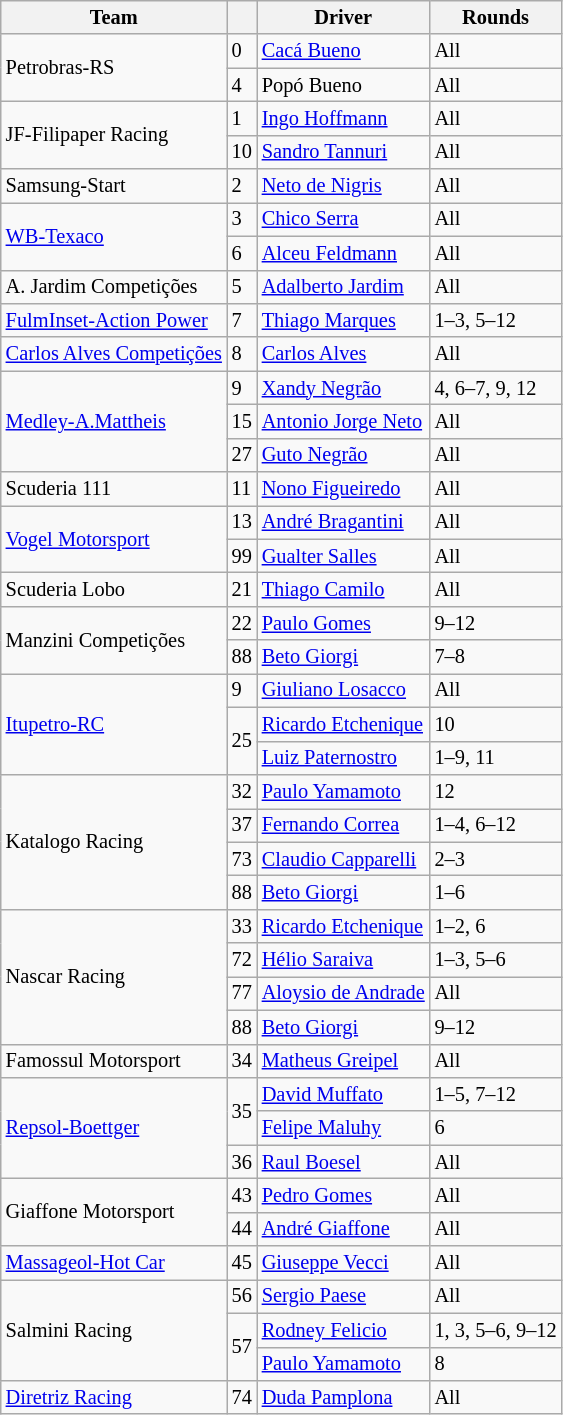<table class="wikitable" style="font-size: 85%;">
<tr>
<th>Team</th>
<th></th>
<th>Driver</th>
<th>Rounds</th>
</tr>
<tr>
<td rowspan=2>Petrobras-RS</td>
<td>0</td>
<td><a href='#'>Cacá Bueno</a></td>
<td>All</td>
</tr>
<tr>
<td>4</td>
<td>Popó Bueno</td>
<td>All</td>
</tr>
<tr>
<td rowspan=2>JF-Filipaper Racing</td>
<td>1</td>
<td><a href='#'>Ingo Hoffmann</a></td>
<td>All</td>
</tr>
<tr>
<td>10</td>
<td><a href='#'>Sandro Tannuri</a></td>
<td>All</td>
</tr>
<tr>
<td>Samsung-Start</td>
<td>2</td>
<td><a href='#'>Neto de Nigris</a></td>
<td>All</td>
</tr>
<tr>
<td rowspan=2><a href='#'>WB-Texaco</a></td>
<td>3</td>
<td><a href='#'>Chico Serra</a></td>
<td>All</td>
</tr>
<tr>
<td>6</td>
<td><a href='#'>Alceu Feldmann</a></td>
<td>All</td>
</tr>
<tr>
<td>A. Jardim Competições</td>
<td>5</td>
<td><a href='#'>Adalberto Jardim</a></td>
<td>All</td>
</tr>
<tr>
<td><a href='#'>FulmInset-Action Power</a></td>
<td>7</td>
<td><a href='#'>Thiago Marques</a></td>
<td>1–3, 5–12</td>
</tr>
<tr>
<td><a href='#'>Carlos Alves Competições</a></td>
<td>8</td>
<td><a href='#'>Carlos Alves</a></td>
<td>All</td>
</tr>
<tr>
<td rowspan=3><a href='#'>Medley-A.Mattheis</a></td>
<td>9</td>
<td><a href='#'>Xandy Negrão</a></td>
<td>4, 6–7, 9, 12</td>
</tr>
<tr>
<td>15</td>
<td><a href='#'>Antonio Jorge Neto</a></td>
<td>All</td>
</tr>
<tr>
<td>27</td>
<td><a href='#'>Guto Negrão</a></td>
<td>All</td>
</tr>
<tr>
<td>Scuderia 111</td>
<td>11</td>
<td><a href='#'>Nono Figueiredo</a></td>
<td>All</td>
</tr>
<tr>
<td rowspan=2><a href='#'>Vogel Motorsport</a></td>
<td>13</td>
<td><a href='#'>André Bragantini</a></td>
<td>All</td>
</tr>
<tr>
<td>99</td>
<td><a href='#'>Gualter Salles</a></td>
<td>All</td>
</tr>
<tr>
<td>Scuderia Lobo</td>
<td>21</td>
<td><a href='#'>Thiago Camilo</a></td>
<td>All</td>
</tr>
<tr>
<td rowspan=2>Manzini Competições</td>
<td>22</td>
<td><a href='#'>Paulo Gomes</a></td>
<td>9–12</td>
</tr>
<tr>
<td>88</td>
<td><a href='#'>Beto Giorgi</a></td>
<td>7–8</td>
</tr>
<tr>
<td rowspan=3><a href='#'>Itupetro-RC</a></td>
<td>9</td>
<td><a href='#'>Giuliano Losacco</a></td>
<td>All</td>
</tr>
<tr>
<td rowspan=2 align=right>25</td>
<td><a href='#'>Ricardo Etchenique</a></td>
<td>10</td>
</tr>
<tr>
<td><a href='#'>Luiz Paternostro</a></td>
<td>1–9, 11</td>
</tr>
<tr>
<td rowspan=4>Katalogo Racing</td>
<td>32</td>
<td><a href='#'>Paulo Yamamoto</a></td>
<td>12</td>
</tr>
<tr>
<td>37</td>
<td><a href='#'>Fernando Correa</a></td>
<td>1–4, 6–12</td>
</tr>
<tr>
<td>73</td>
<td><a href='#'>Claudio Capparelli</a></td>
<td>2–3</td>
</tr>
<tr>
<td>88</td>
<td><a href='#'>Beto Giorgi</a></td>
<td>1–6</td>
</tr>
<tr>
<td rowspan=4>Nascar Racing</td>
<td>33</td>
<td><a href='#'>Ricardo Etchenique</a></td>
<td>1–2, 6</td>
</tr>
<tr>
<td>72</td>
<td><a href='#'>Hélio Saraiva</a></td>
<td>1–3, 5–6</td>
</tr>
<tr>
<td>77</td>
<td><a href='#'>Aloysio de Andrade</a></td>
<td>All</td>
</tr>
<tr>
<td>88</td>
<td><a href='#'>Beto Giorgi</a></td>
<td>9–12</td>
</tr>
<tr>
<td>Famossul Motorsport</td>
<td>34</td>
<td><a href='#'>Matheus Greipel</a></td>
<td>All</td>
</tr>
<tr>
<td rowspan=3><a href='#'>Repsol-Boettger</a></td>
<td rowspan=2 align=right>35</td>
<td><a href='#'>David Muffato</a></td>
<td>1–5, 7–12</td>
</tr>
<tr>
<td><a href='#'>Felipe Maluhy</a></td>
<td>6</td>
</tr>
<tr>
<td>36</td>
<td><a href='#'>Raul Boesel</a></td>
<td>All</td>
</tr>
<tr>
<td rowspan=2>Giaffone Motorsport</td>
<td>43</td>
<td><a href='#'>Pedro Gomes</a></td>
<td>All</td>
</tr>
<tr>
<td>44</td>
<td><a href='#'>André Giaffone</a></td>
<td>All</td>
</tr>
<tr>
<td><a href='#'>Massageol-Hot Car</a></td>
<td>45</td>
<td><a href='#'>Giuseppe Vecci</a></td>
<td>All</td>
</tr>
<tr>
<td rowspan=3>Salmini Racing</td>
<td>56</td>
<td><a href='#'>Sergio Paese</a></td>
<td>All</td>
</tr>
<tr>
<td rowspan=2 align=right>57</td>
<td><a href='#'>Rodney Felicio</a></td>
<td>1, 3, 5–6, 9–12</td>
</tr>
<tr>
<td><a href='#'>Paulo Yamamoto</a></td>
<td>8</td>
</tr>
<tr>
<td><a href='#'>Diretriz Racing</a></td>
<td>74</td>
<td><a href='#'>Duda Pamplona</a></td>
<td>All</td>
</tr>
</table>
